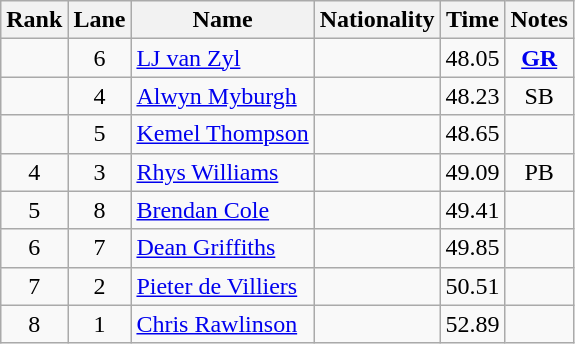<table class="wikitable sortable" style="text-align:center">
<tr>
<th>Rank</th>
<th>Lane</th>
<th>Name</th>
<th>Nationality</th>
<th>Time</th>
<th>Notes</th>
</tr>
<tr>
<td></td>
<td>6</td>
<td align=left><a href='#'>LJ van Zyl</a></td>
<td align=left></td>
<td>48.05</td>
<td><strong><a href='#'>GR</a></strong></td>
</tr>
<tr>
<td></td>
<td>4</td>
<td align=left><a href='#'>Alwyn Myburgh</a></td>
<td align=left></td>
<td>48.23</td>
<td>SB</td>
</tr>
<tr>
<td></td>
<td>5</td>
<td align=left><a href='#'>Kemel Thompson</a></td>
<td align=left></td>
<td>48.65</td>
<td></td>
</tr>
<tr>
<td>4</td>
<td>3</td>
<td align=left><a href='#'>Rhys Williams</a></td>
<td align=left></td>
<td>49.09</td>
<td>PB</td>
</tr>
<tr>
<td>5</td>
<td>8</td>
<td align=left><a href='#'>Brendan Cole</a></td>
<td align=left></td>
<td>49.41</td>
<td></td>
</tr>
<tr>
<td>6</td>
<td>7</td>
<td align=left><a href='#'>Dean Griffiths</a></td>
<td align=left></td>
<td>49.85</td>
<td></td>
</tr>
<tr>
<td>7</td>
<td>2</td>
<td align=left><a href='#'>Pieter de Villiers</a></td>
<td align=left></td>
<td>50.51</td>
<td></td>
</tr>
<tr>
<td>8</td>
<td>1</td>
<td align=left><a href='#'>Chris Rawlinson</a></td>
<td align=left></td>
<td>52.89</td>
<td></td>
</tr>
</table>
